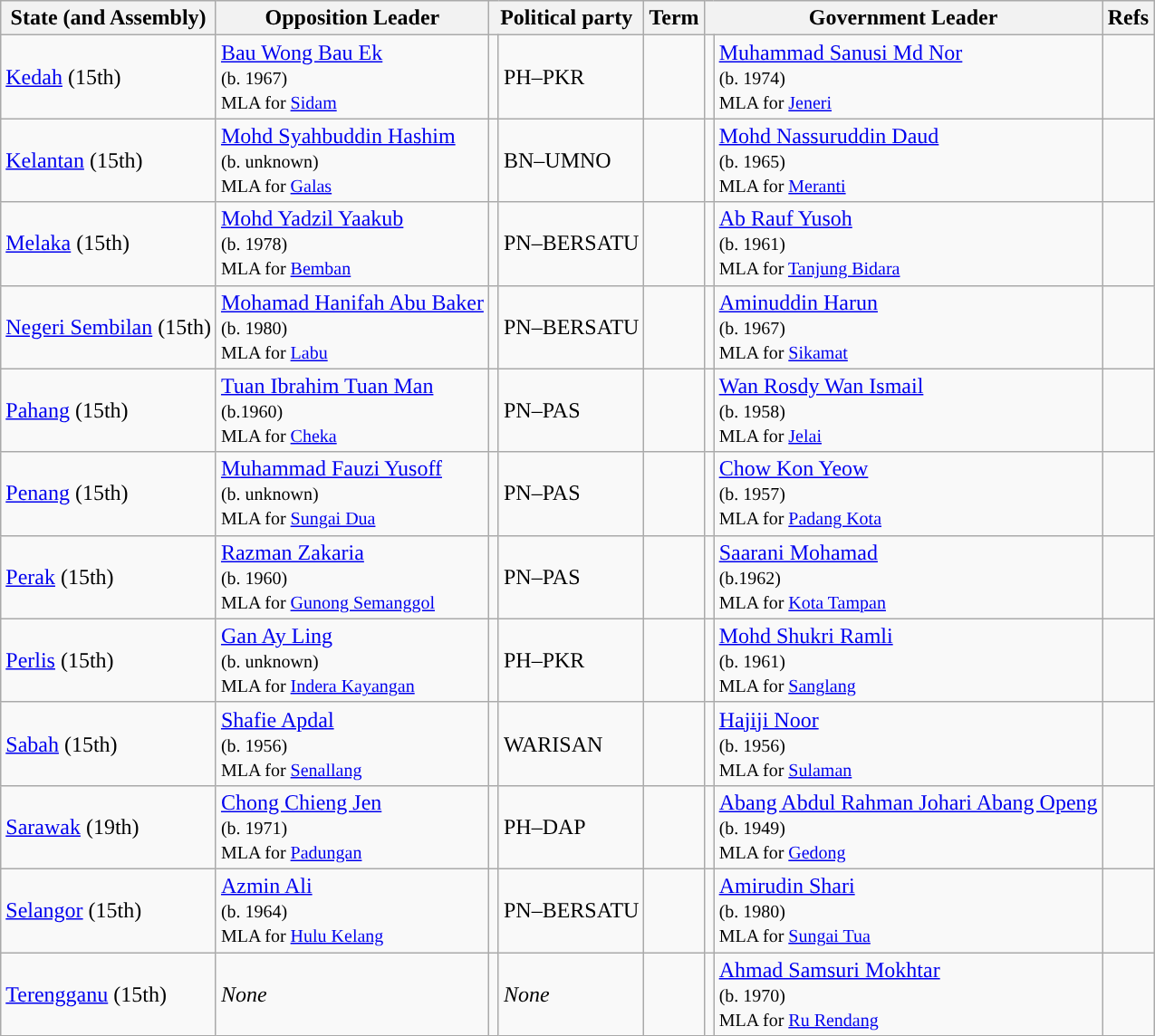<table class=wikitable sortable>
<tr>
<th>State (and Assembly)</th>
<th>Opposition Leader</th>
<th colspan=2>Political party</th>
<th>Term</th>
<th colspan=2>Government Leader</th>
<th>Refs </th>
</tr>
<tr>
<td align=left> <a href='#'>Kedah</a> (15th)</td>
<td><a href='#'>Bau Wong Bau Ek</a><br><small>(b. 1967)<br>MLA for <a href='#'>Sidam</a></small></td>
<td style="background:"></td>
<td>PH–PKR</td>
<td><br></td>
<td style="background:"></td>
<td><a href='#'>Muhammad Sanusi Md Nor</a><br><small>(b. 1974)<br>MLA for <a href='#'>Jeneri</a></small></td>
<td></td>
</tr>
<tr>
<td align=left> <a href='#'>Kelantan</a> (15th)</td>
<td><a href='#'>Mohd Syahbuddin Hashim</a> <br><small>(b. unknown)<br>MLA for <a href='#'>Galas</a></small></td>
<td style="background:"></td>
<td>BN–UMNO</td>
<td><br></td>
<td style="background:"></td>
<td><a href='#'>Mohd Nassuruddin Daud</a><br><small>(b. 1965)<br>MLA for <a href='#'>Meranti</a></small></td>
<td></td>
</tr>
<tr>
<td align=left> <a href='#'>Melaka</a> (15th)</td>
<td><a href='#'>Mohd Yadzil Yaakub</a><br><small>(b. 1978)<br>MLA for <a href='#'>Bemban</a></small></td>
<td style="background:"></td>
<td>PN–BERSATU</td>
<td><br></td>
<td style="background:"></td>
<td><a href='#'>Ab Rauf Yusoh</a><br><small>(b. 1961)<br>MLA for <a href='#'>Tanjung Bidara</a></small></td>
<td></td>
</tr>
<tr>
<td align=left> <a href='#'>Negeri Sembilan</a> (15th)</td>
<td><a href='#'>Mohamad Hanifah Abu Baker</a> <br><small>(b. 1980)<br>MLA for <a href='#'>Labu</a></small></td>
<td style="background:"></td>
<td>PN–BERSATU</td>
<td><br></td>
<td style="background:"></td>
<td><a href='#'>Aminuddin Harun</a><br><small>(b. 1967)<br>MLA for <a href='#'>Sikamat</a></small></td>
<td></td>
</tr>
<tr>
<td align=left> <a href='#'>Pahang</a> (15th)</td>
<td><a href='#'>Tuan Ibrahim Tuan Man</a> <br><small>(b.1960)<br>MLA for <a href='#'>Cheka</a></small></td>
<td style="background:"></td>
<td>PN–PAS</td>
<td><br></td>
<td style="background:"></td>
<td><a href='#'>Wan Rosdy Wan Ismail</a><br><small>(b. 1958)<br>MLA for <a href='#'>Jelai</a></small></td>
<td></td>
</tr>
<tr>
<td align=left> <a href='#'>Penang</a> (15th)</td>
<td><a href='#'>Muhammad Fauzi Yusoff</a> <br><small>(b. unknown)<br>MLA for <a href='#'>Sungai Dua</a></small></td>
<td style="background:"></td>
<td>PN–PAS</td>
<td><br></td>
<td style="background:"></td>
<td><a href='#'>Chow Kon Yeow</a><br><small>(b. 1957)<br>MLA for <a href='#'>Padang Kota</a></small></td>
<td></td>
</tr>
<tr>
<td align=left> <a href='#'>Perak</a> (15th)</td>
<td><a href='#'>Razman Zakaria</a><br><small>(b. 1960)<br>MLA for <a href='#'>Gunong Semanggol</a></small></td>
<td style="background:"></td>
<td>PN–PAS</td>
<td><br></td>
<td style="background:"></td>
<td><a href='#'>Saarani Mohamad</a><br><small>(b.1962)<br>MLA for <a href='#'>Kota Tampan</a></small></td>
<td></td>
</tr>
<tr>
<td align=left> <a href='#'>Perlis</a> (15th)</td>
<td><a href='#'>Gan Ay Ling</a> <br><small>(b. unknown)<br>MLA for <a href='#'>Indera Kayangan</a></small></td>
<td style="background:"></td>
<td>PH–PKR</td>
<td><br></td>
<td style="background:"></td>
<td><a href='#'>Mohd Shukri Ramli</a><br><small>(b. 1961)<br>MLA for <a href='#'>Sanglang</a></small></td>
<td></td>
</tr>
<tr>
<td align=left> <a href='#'>Sabah</a> (15th)</td>
<td><a href='#'>Shafie Apdal</a><br><small>(b. 1956)<br>MLA for <a href='#'>Senallang</a></small></td>
<td style="background:"></td>
<td>WARISAN</td>
<td><br></td>
<td style="background:"></td>
<td><a href='#'>Hajiji Noor</a><br><small>(b. 1956)<br>MLA for <a href='#'>Sulaman</a></small></td>
<td></td>
</tr>
<tr>
<td align=left> <a href='#'>Sarawak</a> (19th)</td>
<td><a href='#'>Chong Chieng Jen</a><br><small>(b. 1971)<br>MLA for <a href='#'>Padungan</a></small></td>
<td style="background:"></td>
<td>PH–DAP</td>
<td><br></td>
<td style="background:"></td>
<td><a href='#'>Abang Abdul Rahman Johari Abang Openg</a><br><small>(b. 1949)<br>MLA for <a href='#'>Gedong</a></small></td>
<td></td>
</tr>
<tr>
<td align=left> <a href='#'>Selangor</a> (15th)</td>
<td><a href='#'>Azmin Ali</a> <br><small>(b. 1964)<br>MLA for <a href='#'>Hulu Kelang</a></small></td>
<td style="background:"></td>
<td>PN–BERSATU</td>
<td><br></td>
<td style="background:"></td>
<td><a href='#'>Amirudin Shari</a><br><small>(b. 1980)<br>MLA for <a href='#'>Sungai Tua</a></small></td>
<td></td>
</tr>
<tr>
<td align=left> <a href='#'>Terengganu</a> (15th)</td>
<td><em>None</em></td>
<td></td>
<td><em>None</em></td>
<td><br></td>
<td style="background:"></td>
<td><a href='#'>Ahmad Samsuri Mokhtar</a><br><small>(b. 1970)<br>MLA for <a href='#'>Ru Rendang</a></small></td>
<td></td>
</tr>
</table>
